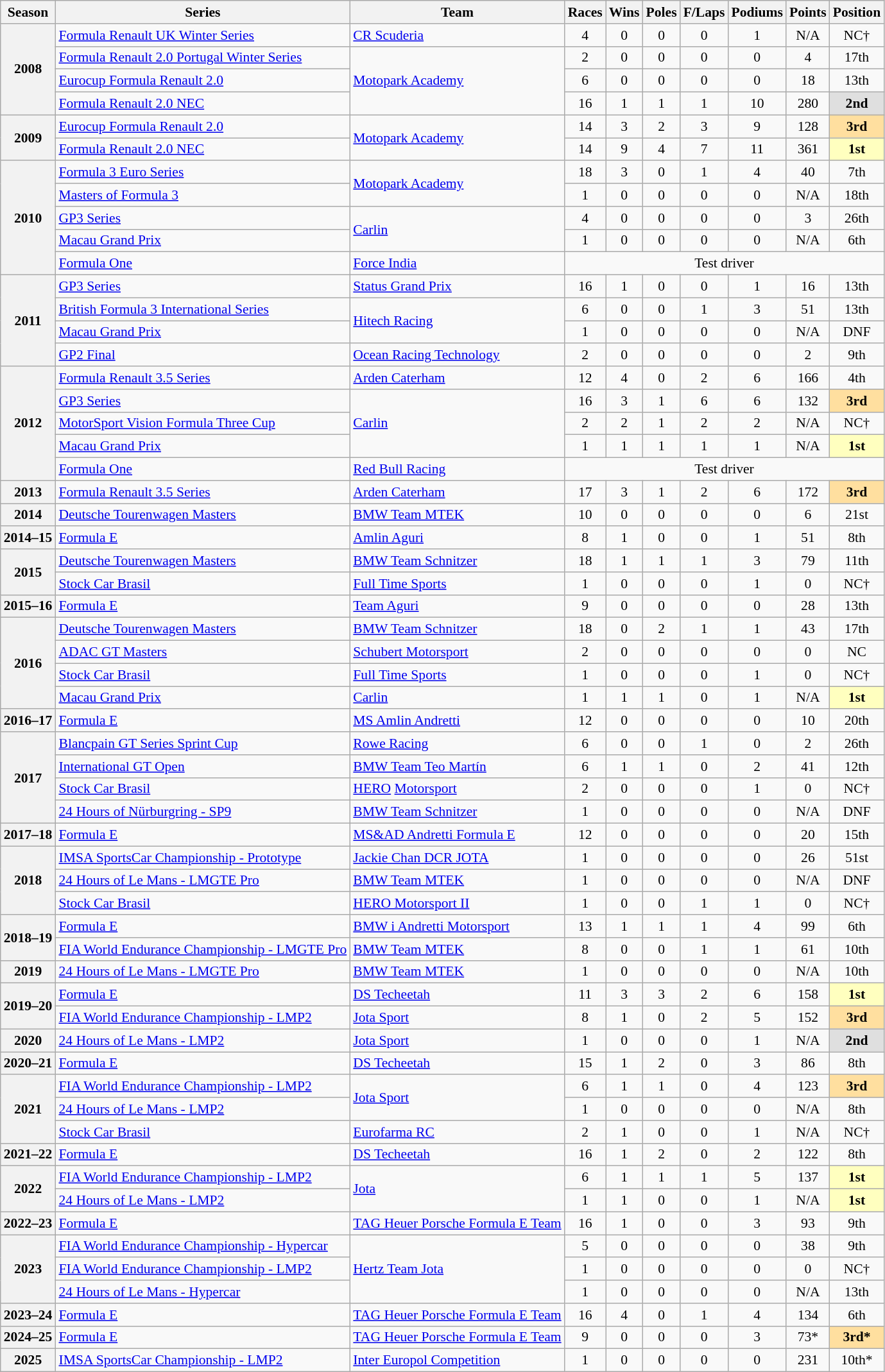<table class="wikitable" style="font-size: 90%; text-align:center">
<tr>
<th>Season</th>
<th>Series</th>
<th>Team</th>
<th>Races</th>
<th>Wins</th>
<th>Poles</th>
<th>F/Laps</th>
<th>Podiums</th>
<th>Points</th>
<th>Position</th>
</tr>
<tr>
<th rowspan=4>2008</th>
<td align=left><a href='#'>Formula Renault UK Winter Series</a></td>
<td align=left><a href='#'>CR Scuderia</a></td>
<td>4</td>
<td>0</td>
<td>0</td>
<td>0</td>
<td>1</td>
<td>N/A</td>
<td>NC†</td>
</tr>
<tr>
<td align=left><a href='#'>Formula Renault 2.0 Portugal Winter Series</a></td>
<td align=left rowspan=3><a href='#'>Motopark Academy</a></td>
<td>2</td>
<td>0</td>
<td>0</td>
<td>0</td>
<td>0</td>
<td>4</td>
<td>17th</td>
</tr>
<tr>
<td align=left><a href='#'>Eurocup Formula Renault 2.0</a></td>
<td>6</td>
<td>0</td>
<td>0</td>
<td>0</td>
<td>0</td>
<td>18</td>
<td>13th</td>
</tr>
<tr>
<td align=left><a href='#'>Formula Renault 2.0 NEC</a></td>
<td>16</td>
<td>1</td>
<td>1</td>
<td>1</td>
<td>10</td>
<td>280</td>
<td style="background:#DFDFDF;"><strong>2nd</strong></td>
</tr>
<tr>
<th rowspan=2>2009</th>
<td align=left><a href='#'>Eurocup Formula Renault 2.0</a></td>
<td align=left rowspan=2><a href='#'>Motopark Academy</a></td>
<td>14</td>
<td>3</td>
<td>2</td>
<td>3</td>
<td>9</td>
<td>128</td>
<td style="background:#FFDF9F;"><strong>3rd</strong></td>
</tr>
<tr>
<td align=left><a href='#'>Formula Renault 2.0 NEC</a></td>
<td>14</td>
<td>9</td>
<td>4</td>
<td>7</td>
<td>11</td>
<td>361</td>
<td style="background:#FFFFBF;"><strong>1st</strong></td>
</tr>
<tr>
<th rowspan=5>2010</th>
<td align=left><a href='#'>Formula 3 Euro Series</a></td>
<td align=left rowspan=2><a href='#'>Motopark Academy</a></td>
<td>18</td>
<td>3</td>
<td>0</td>
<td>1</td>
<td>4</td>
<td>40</td>
<td>7th</td>
</tr>
<tr>
<td align=left><a href='#'>Masters of Formula 3</a></td>
<td>1</td>
<td>0</td>
<td>0</td>
<td>0</td>
<td>0</td>
<td>N/A</td>
<td>18th</td>
</tr>
<tr>
<td align=left><a href='#'>GP3 Series</a></td>
<td align=left rowspan=2><a href='#'>Carlin</a></td>
<td>4</td>
<td>0</td>
<td>0</td>
<td>0</td>
<td>0</td>
<td>3</td>
<td>26th</td>
</tr>
<tr>
<td align=left><a href='#'>Macau Grand Prix</a></td>
<td>1</td>
<td>0</td>
<td>0</td>
<td>0</td>
<td>0</td>
<td>N/A</td>
<td>6th</td>
</tr>
<tr>
<td align=left><a href='#'>Formula One</a></td>
<td align=left><a href='#'>Force India</a></td>
<td colspan=7 align=center>Test driver</td>
</tr>
<tr>
<th rowspan=4>2011</th>
<td align=left><a href='#'>GP3 Series</a></td>
<td align=left><a href='#'>Status Grand Prix</a></td>
<td>16</td>
<td>1</td>
<td>0</td>
<td>0</td>
<td>1</td>
<td>16</td>
<td>13th</td>
</tr>
<tr>
<td align=left><a href='#'>British Formula 3 International Series</a></td>
<td align=left rowspan=2><a href='#'>Hitech Racing</a></td>
<td>6</td>
<td>0</td>
<td>0</td>
<td>1</td>
<td>3</td>
<td>51</td>
<td>13th</td>
</tr>
<tr>
<td align=left><a href='#'>Macau Grand Prix</a></td>
<td>1</td>
<td>0</td>
<td>0</td>
<td>0</td>
<td>0</td>
<td>N/A</td>
<td>DNF</td>
</tr>
<tr>
<td align=left><a href='#'>GP2 Final</a></td>
<td align=left><a href='#'>Ocean Racing Technology</a></td>
<td>2</td>
<td>0</td>
<td>0</td>
<td>0</td>
<td>0</td>
<td>2</td>
<td>9th</td>
</tr>
<tr>
<th rowspan=5>2012</th>
<td align=left><a href='#'>Formula Renault 3.5 Series</a></td>
<td align=left><a href='#'>Arden Caterham</a></td>
<td>12</td>
<td>4</td>
<td>0</td>
<td>2</td>
<td>6</td>
<td>166</td>
<td>4th</td>
</tr>
<tr>
<td align=left><a href='#'>GP3 Series</a></td>
<td align=left rowspan=3><a href='#'>Carlin</a></td>
<td>16</td>
<td>3</td>
<td>1</td>
<td>6</td>
<td>6</td>
<td>132</td>
<td style="background:#FFDF9F;"><strong>3rd</strong></td>
</tr>
<tr>
<td align=left><a href='#'>MotorSport Vision Formula Three Cup</a></td>
<td>2</td>
<td>2</td>
<td>1</td>
<td>2</td>
<td>2</td>
<td>N/A</td>
<td>NC†</td>
</tr>
<tr>
<td align=left><a href='#'>Macau Grand Prix</a></td>
<td>1</td>
<td>1</td>
<td>1</td>
<td>1</td>
<td>1</td>
<td>N/A</td>
<td style="background:#FFFFBF;"><strong>1st</strong></td>
</tr>
<tr>
<td align=left><a href='#'>Formula One</a></td>
<td align=left><a href='#'>Red Bull Racing</a></td>
<td colspan=7 align=center>Test driver</td>
</tr>
<tr>
<th>2013</th>
<td align=left><a href='#'>Formula Renault 3.5 Series</a></td>
<td align=left><a href='#'>Arden Caterham</a></td>
<td>17</td>
<td>3</td>
<td>1</td>
<td>2</td>
<td>6</td>
<td>172</td>
<td style="background:#FFDF9F;"><strong>3rd</strong></td>
</tr>
<tr>
<th>2014</th>
<td align=left><a href='#'>Deutsche Tourenwagen Masters</a></td>
<td align=left><a href='#'>BMW Team MTEK</a></td>
<td>10</td>
<td>0</td>
<td>0</td>
<td>0</td>
<td>0</td>
<td>6</td>
<td>21st</td>
</tr>
<tr>
<th>2014–15</th>
<td align=left><a href='#'>Formula E</a></td>
<td align=left><a href='#'>Amlin Aguri</a></td>
<td>8</td>
<td>1</td>
<td>0</td>
<td>0</td>
<td>1</td>
<td>51</td>
<td>8th</td>
</tr>
<tr>
<th rowspan=2>2015</th>
<td align=left><a href='#'>Deutsche Tourenwagen Masters</a></td>
<td align=left><a href='#'>BMW Team Schnitzer</a></td>
<td>18</td>
<td>1</td>
<td>1</td>
<td>1</td>
<td>3</td>
<td>79</td>
<td>11th</td>
</tr>
<tr>
<td align=left><a href='#'>Stock Car Brasil</a></td>
<td align=left><a href='#'>Full Time Sports</a></td>
<td>1</td>
<td>0</td>
<td>0</td>
<td>0</td>
<td>1</td>
<td>0</td>
<td>NC†</td>
</tr>
<tr>
<th>2015–16</th>
<td align=left><a href='#'>Formula E</a></td>
<td align=left><a href='#'>Team Aguri</a></td>
<td>9</td>
<td>0</td>
<td>0</td>
<td>0</td>
<td>0</td>
<td>28</td>
<td>13th</td>
</tr>
<tr>
<th rowspan=4>2016</th>
<td align=left><a href='#'>Deutsche Tourenwagen Masters</a></td>
<td align=left><a href='#'>BMW Team Schnitzer</a></td>
<td>18</td>
<td>0</td>
<td>2</td>
<td>1</td>
<td>1</td>
<td>43</td>
<td>17th</td>
</tr>
<tr>
<td align=left><a href='#'>ADAC GT Masters</a></td>
<td align=left><a href='#'>Schubert Motorsport</a></td>
<td>2</td>
<td>0</td>
<td>0</td>
<td>0</td>
<td>0</td>
<td>0</td>
<td>NC</td>
</tr>
<tr>
<td align=left><a href='#'>Stock Car Brasil</a></td>
<td align=left><a href='#'>Full Time Sports</a></td>
<td>1</td>
<td>0</td>
<td>0</td>
<td>0</td>
<td>1</td>
<td>0</td>
<td>NC†</td>
</tr>
<tr>
<td align=left><a href='#'>Macau Grand Prix</a></td>
<td align=left><a href='#'>Carlin</a></td>
<td>1</td>
<td>1</td>
<td>1</td>
<td>0</td>
<td>1</td>
<td>N/A</td>
<td style="background:#FFFFBF;"><strong>1st</strong></td>
</tr>
<tr>
<th>2016–17</th>
<td align=left><a href='#'>Formula E</a></td>
<td align=left><a href='#'>MS Amlin Andretti</a></td>
<td>12</td>
<td>0</td>
<td>0</td>
<td>0</td>
<td>0</td>
<td>10</td>
<td>20th</td>
</tr>
<tr>
<th rowspan="4">2017</th>
<td align=left><a href='#'>Blancpain GT Series Sprint Cup</a></td>
<td align=left><a href='#'>Rowe Racing</a></td>
<td>6</td>
<td>0</td>
<td>0</td>
<td>1</td>
<td>0</td>
<td>2</td>
<td>26th</td>
</tr>
<tr>
<td align=left><a href='#'>International GT Open</a></td>
<td align=left><a href='#'>BMW Team Teo Martín</a></td>
<td>6</td>
<td>1</td>
<td>1</td>
<td>0</td>
<td>2</td>
<td>41</td>
<td>12th</td>
</tr>
<tr>
<td align=left><a href='#'>Stock Car Brasil</a></td>
<td align=left><a href='#'>HERO</a> <a href='#'>Motorsport</a></td>
<td>2</td>
<td>0</td>
<td>0</td>
<td>0</td>
<td>1</td>
<td>0</td>
<td>NC†</td>
</tr>
<tr>
<td align=left><a href='#'>24 Hours of Nürburgring - SP9</a></td>
<td align=left><a href='#'>BMW Team Schnitzer</a></td>
<td>1</td>
<td>0</td>
<td>0</td>
<td>0</td>
<td>0</td>
<td>N/A</td>
<td>DNF</td>
</tr>
<tr>
<th>2017–18</th>
<td align=left><a href='#'>Formula E</a></td>
<td align=left><a href='#'>MS&AD Andretti Formula E</a></td>
<td>12</td>
<td>0</td>
<td>0</td>
<td>0</td>
<td>0</td>
<td>20</td>
<td>15th</td>
</tr>
<tr>
<th rowspan=3>2018</th>
<td align=left><a href='#'>IMSA SportsCar Championship - Prototype</a></td>
<td align=left><a href='#'>Jackie Chan DCR JOTA</a></td>
<td>1</td>
<td>0</td>
<td>0</td>
<td>0</td>
<td>0</td>
<td>26</td>
<td>51st</td>
</tr>
<tr>
<td align=left><a href='#'>24 Hours of Le Mans - LMGTE Pro</a></td>
<td align=left><a href='#'>BMW Team MTEK</a></td>
<td>1</td>
<td>0</td>
<td>0</td>
<td>0</td>
<td>0</td>
<td>N/A</td>
<td>DNF</td>
</tr>
<tr>
<td align=left><a href='#'>Stock Car Brasil</a></td>
<td align=left><a href='#'>HERO Motorsport II</a></td>
<td>1</td>
<td>0</td>
<td>0</td>
<td>1</td>
<td>1</td>
<td>0</td>
<td>NC†</td>
</tr>
<tr>
<th rowspan=2>2018–19</th>
<td align=left><a href='#'>Formula E</a></td>
<td align=left><a href='#'>BMW i Andretti Motorsport</a></td>
<td>13</td>
<td>1</td>
<td>1</td>
<td>1</td>
<td>4</td>
<td>99</td>
<td>6th</td>
</tr>
<tr>
<td align=left><a href='#'>FIA World Endurance Championship - LMGTE Pro</a></td>
<td align=left><a href='#'>BMW Team MTEK</a></td>
<td>8</td>
<td>0</td>
<td>0</td>
<td>1</td>
<td>1</td>
<td>61</td>
<td>10th</td>
</tr>
<tr>
<th>2019</th>
<td align=left><a href='#'>24 Hours of Le Mans - LMGTE Pro</a></td>
<td align=left><a href='#'>BMW Team MTEK</a></td>
<td>1</td>
<td>0</td>
<td>0</td>
<td>0</td>
<td>0</td>
<td>N/A</td>
<td>10th</td>
</tr>
<tr>
<th rowspan=2>2019–20</th>
<td align=left><a href='#'>Formula E</a></td>
<td align=left><a href='#'>DS Techeetah</a></td>
<td>11</td>
<td>3</td>
<td>3</td>
<td>2</td>
<td>6</td>
<td>158</td>
<td style="background:#FFFFBF;"><strong>1st</strong></td>
</tr>
<tr>
<td align=left><a href='#'>FIA World Endurance Championship - LMP2</a></td>
<td align=left><a href='#'>Jota Sport</a></td>
<td>8</td>
<td>1</td>
<td>0</td>
<td>2</td>
<td>5</td>
<td>152</td>
<td style="background:#FFDF9F;"><strong>3rd</strong></td>
</tr>
<tr>
<th>2020</th>
<td align=left><a href='#'>24 Hours of Le Mans - LMP2</a></td>
<td align=left><a href='#'>Jota Sport</a></td>
<td>1</td>
<td>0</td>
<td>0</td>
<td>0</td>
<td>1</td>
<td>N/A</td>
<td style="background:#DFDFDF;"><strong>2nd</strong></td>
</tr>
<tr>
<th>2020–21</th>
<td align=left><a href='#'>Formula E</a></td>
<td align=left><a href='#'>DS Techeetah</a></td>
<td>15</td>
<td>1</td>
<td>2</td>
<td>0</td>
<td>3</td>
<td>86</td>
<td>8th</td>
</tr>
<tr>
<th rowspan=3>2021</th>
<td align=left><a href='#'>FIA World Endurance Championship - LMP2</a></td>
<td align=left rowspan=2><a href='#'>Jota Sport</a></td>
<td>6</td>
<td>1</td>
<td>1</td>
<td>0</td>
<td>4</td>
<td>123</td>
<td style="background:#FFDF9F;"><strong>3rd</strong></td>
</tr>
<tr>
<td align=left><a href='#'>24 Hours of Le Mans - LMP2</a></td>
<td>1</td>
<td>0</td>
<td>0</td>
<td>0</td>
<td>0</td>
<td>N/A</td>
<td>8th</td>
</tr>
<tr>
<td align=left><a href='#'>Stock Car Brasil</a></td>
<td align=left><a href='#'>Eurofarma RC</a></td>
<td>2</td>
<td>1</td>
<td>0</td>
<td>0</td>
<td>1</td>
<td>N/A</td>
<td>NC†</td>
</tr>
<tr>
<th>2021–22</th>
<td align=left><a href='#'>Formula E</a></td>
<td align=left><a href='#'>DS Techeetah</a></td>
<td>16</td>
<td>1</td>
<td>2</td>
<td>0</td>
<td>2</td>
<td>122</td>
<td>8th</td>
</tr>
<tr>
<th rowspan="2">2022</th>
<td align=left><a href='#'>FIA World Endurance Championship - LMP2</a></td>
<td rowspan="2" align="left"><a href='#'>Jota</a></td>
<td>6</td>
<td>1</td>
<td>1</td>
<td>1</td>
<td>5</td>
<td>137</td>
<td style="background:#FFFFBF;"><strong>1st</strong></td>
</tr>
<tr>
<td align=left><a href='#'>24 Hours of Le Mans - LMP2</a></td>
<td>1</td>
<td>1</td>
<td>0</td>
<td>0</td>
<td>1</td>
<td>N/A</td>
<td style="background:#FFFFBF;"><strong>1st</strong></td>
</tr>
<tr>
<th>2022–23</th>
<td align=left><a href='#'>Formula E</a></td>
<td align=left><a href='#'>TAG Heuer Porsche Formula E Team</a></td>
<td>16</td>
<td>1</td>
<td>0</td>
<td>0</td>
<td>3</td>
<td>93</td>
<td>9th</td>
</tr>
<tr>
<th rowspan="3">2023</th>
<td align=left><a href='#'>FIA World Endurance Championship - Hypercar</a></td>
<td rowspan="3" align="left"><a href='#'>Hertz Team Jota</a></td>
<td>5</td>
<td>0</td>
<td>0</td>
<td>0</td>
<td>0</td>
<td>38</td>
<td>9th</td>
</tr>
<tr>
<td align=left><a href='#'>FIA World Endurance Championship - LMP2</a></td>
<td>1</td>
<td>0</td>
<td>0</td>
<td>0</td>
<td>0</td>
<td>0</td>
<td>NC†</td>
</tr>
<tr>
<td align=left><a href='#'>24 Hours of Le Mans - Hypercar</a></td>
<td>1</td>
<td>0</td>
<td>0</td>
<td>0</td>
<td>0</td>
<td>N/A</td>
<td>13th</td>
</tr>
<tr>
<th>2023–24</th>
<td align=left><a href='#'>Formula E</a></td>
<td align=left><a href='#'>TAG Heuer Porsche Formula E Team</a></td>
<td>16</td>
<td>4</td>
<td>0</td>
<td>1</td>
<td>4</td>
<td>134</td>
<td>6th</td>
</tr>
<tr>
<th>2024–25</th>
<td align=left><a href='#'>Formula E</a></td>
<td align=left><a href='#'>TAG Heuer Porsche Formula E Team</a></td>
<td>9</td>
<td>0</td>
<td>0</td>
<td>0</td>
<td>3</td>
<td>73*</td>
<td style="background:#ffdf9f;"><strong>3rd*</strong></td>
</tr>
<tr>
<th>2025</th>
<td align=left><a href='#'>IMSA SportsCar Championship - LMP2</a></td>
<td align=left><a href='#'>Inter Europol Competition</a></td>
<td>1</td>
<td>0</td>
<td>0</td>
<td>0</td>
<td>0</td>
<td>231</td>
<td>10th*</td>
</tr>
</table>
